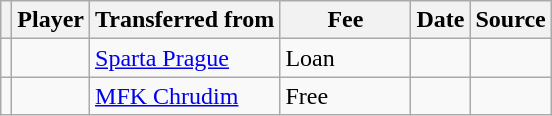<table class="wikitable plainrowheaders sortable">
<tr>
<th></th>
<th scope="col">Player</th>
<th>Transferred from</th>
<th style="width: 80px;">Fee</th>
<th scope="col">Date</th>
<th scope="col">Source</th>
</tr>
<tr>
<td align="center"></td>
<td> </td>
<td> <a href='#'>Sparta Prague</a></td>
<td>Loan</td>
<td></td>
<td></td>
</tr>
<tr>
<td align="center"></td>
<td> </td>
<td> <a href='#'>MFK Chrudim</a></td>
<td>Free</td>
<td></td>
<td></td>
</tr>
</table>
